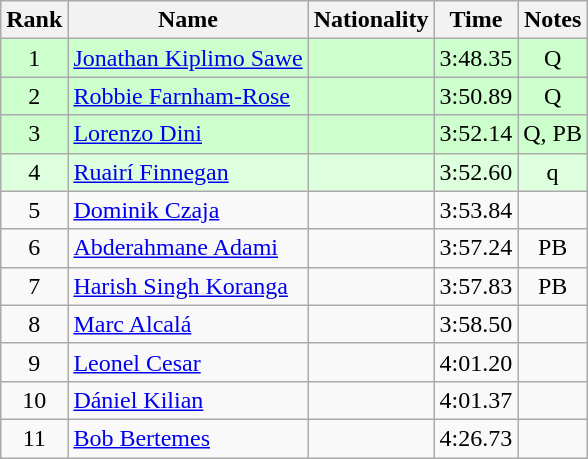<table class="wikitable sortable" style="text-align:center">
<tr>
<th>Rank</th>
<th>Name</th>
<th>Nationality</th>
<th>Time</th>
<th>Notes</th>
</tr>
<tr bgcolor=ccffcc>
<td align=center>1</td>
<td align=left><a href='#'>Jonathan Kiplimo Sawe</a></td>
<td align=left></td>
<td>3:48.35</td>
<td>Q</td>
</tr>
<tr bgcolor=ccffcc>
<td align=center>2</td>
<td align=left><a href='#'>Robbie Farnham-Rose</a></td>
<td align=left></td>
<td>3:50.89</td>
<td>Q</td>
</tr>
<tr bgcolor=ccffcc>
<td align=center>3</td>
<td align=left><a href='#'>Lorenzo Dini</a></td>
<td align=left></td>
<td>3:52.14</td>
<td>Q, PB</td>
</tr>
<tr bgcolor=ddffdd>
<td align=center>4</td>
<td align=left><a href='#'>Ruairí Finnegan</a></td>
<td align=left></td>
<td>3:52.60</td>
<td>q</td>
</tr>
<tr>
<td align=center>5</td>
<td align=left><a href='#'>Dominik Czaja</a></td>
<td align=left></td>
<td>3:53.84</td>
<td></td>
</tr>
<tr>
<td align=center>6</td>
<td align=left><a href='#'>Abderahmane Adami</a></td>
<td align=left></td>
<td>3:57.24</td>
<td>PB</td>
</tr>
<tr>
<td align=center>7</td>
<td align=left><a href='#'>Harish Singh Koranga</a></td>
<td align=left></td>
<td>3:57.83</td>
<td>PB</td>
</tr>
<tr>
<td align=center>8</td>
<td align=left><a href='#'>Marc Alcalá</a></td>
<td align=left></td>
<td>3:58.50</td>
<td></td>
</tr>
<tr>
<td align=center>9</td>
<td align=left><a href='#'>Leonel Cesar</a></td>
<td align=left></td>
<td>4:01.20</td>
<td></td>
</tr>
<tr>
<td align=center>10</td>
<td align=left><a href='#'>Dániel Kilian</a></td>
<td align=left></td>
<td>4:01.37</td>
<td></td>
</tr>
<tr>
<td align=center>11</td>
<td align=left><a href='#'>Bob Bertemes</a></td>
<td align=left></td>
<td>4:26.73</td>
<td></td>
</tr>
</table>
